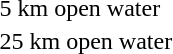<table>
<tr>
<td>5 km open water</td>
<td></td>
<td></td>
<td></td>
</tr>
<tr>
<td>25 km open water</td>
<td></td>
<td></td>
<td></td>
</tr>
</table>
